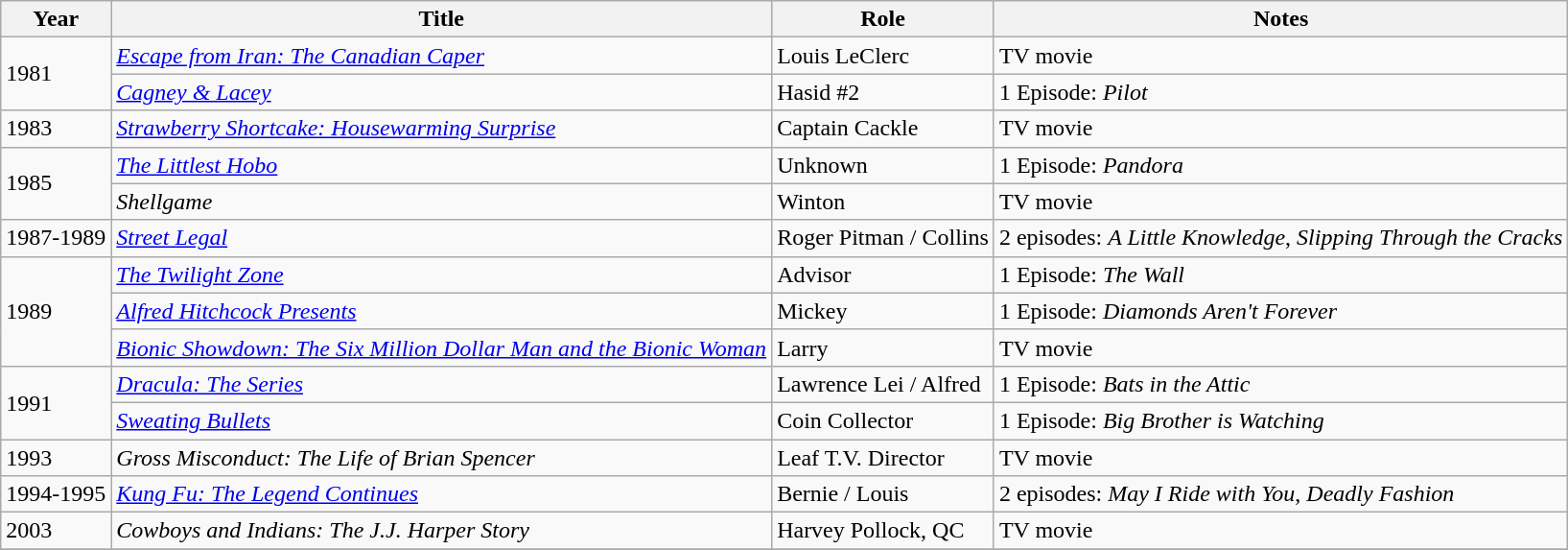<table class="wikitable sortable">
<tr>
<th>Year</th>
<th>Title</th>
<th>Role</th>
<th class="unsortable">Notes</th>
</tr>
<tr>
<td rowspan="2">1981</td>
<td><em><a href='#'>Escape from Iran: The Canadian Caper</a></em></td>
<td>Louis LeClerc</td>
<td>TV movie</td>
</tr>
<tr>
<td><em><a href='#'>Cagney & Lacey</a></em></td>
<td>Hasid #2</td>
<td>1 Episode: <em>Pilot</em></td>
</tr>
<tr>
<td>1983</td>
<td><em><a href='#'>Strawberry Shortcake: Housewarming Surprise</a></em></td>
<td>Captain Cackle</td>
<td>TV movie</td>
</tr>
<tr>
<td rowspan="2">1985</td>
<td data-sort-value="Littlest Hobo, The"><em><a href='#'>The Littlest Hobo</a></em></td>
<td>Unknown</td>
<td>1 Episode: <em>Pandora</em></td>
</tr>
<tr>
<td><em>Shellgame</em></td>
<td>Winton</td>
<td>TV movie</td>
</tr>
<tr>
<td>1987-1989</td>
<td><em><a href='#'>Street Legal</a></em></td>
<td>Roger Pitman / Collins</td>
<td>2 episodes: <em>A Little Knowledge</em>, <em>Slipping Through the Cracks</em></td>
</tr>
<tr>
<td rowspan="3">1989</td>
<td data-sort-value="Twilight Zone, The"><em><a href='#'>The Twilight Zone</a></em></td>
<td>Advisor</td>
<td>1 Episode: <em>The Wall</em></td>
</tr>
<tr>
<td><em><a href='#'>Alfred Hitchcock Presents</a></em></td>
<td>Mickey</td>
<td>1 Episode: <em>Diamonds Aren't Forever</em></td>
</tr>
<tr>
<td><em><a href='#'>Bionic Showdown: The Six Million Dollar Man and the Bionic Woman</a></em></td>
<td>Larry</td>
<td>TV movie</td>
</tr>
<tr>
<td rowspan="2">1991</td>
<td><em><a href='#'>Dracula: The Series</a></em></td>
<td>Lawrence Lei / Alfred</td>
<td>1 Episode: <em>Bats in the Attic</em></td>
</tr>
<tr>
<td><em><a href='#'>Sweating Bullets</a></em></td>
<td>Coin Collector</td>
<td>1 Episode: <em>Big Brother is Watching</em></td>
</tr>
<tr>
<td>1993</td>
<td><em>Gross Misconduct: The Life of Brian Spencer</em></td>
<td>Leaf T.V. Director</td>
<td>TV movie</td>
</tr>
<tr>
<td>1994-1995</td>
<td><em><a href='#'>Kung Fu: The Legend Continues</a></em></td>
<td>Bernie / Louis</td>
<td>2 episodes: <em>May I Ride with You</em>, <em>Deadly Fashion</em></td>
</tr>
<tr>
<td>2003</td>
<td><em>Cowboys and Indians: The J.J. Harper Story</em></td>
<td>Harvey Pollock, QC</td>
<td>TV movie</td>
</tr>
<tr>
</tr>
</table>
